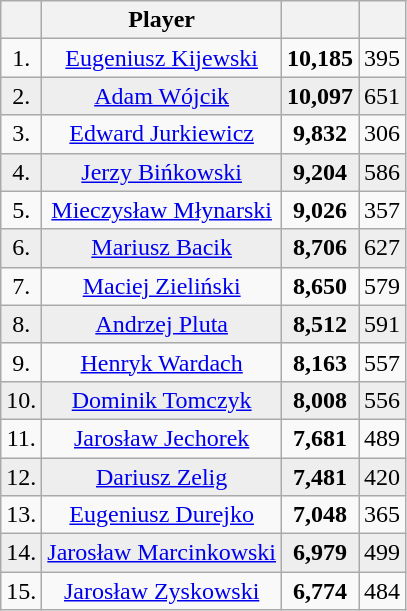<table class="wikitable">
<tr>
<th></th>
<th>Player</th>
<th></th>
<th></th>
</tr>
<tr align="center">
<td align="center">1.</td>
<td align="center"><a href='#'>Eugeniusz Kijewski</a></td>
<td align="center"><strong>10,185</strong></td>
<td align="center">395</td>
</tr>
<tr align="center" style="background:#eeeeee">
<td align="center">2.</td>
<td align="center"><a href='#'>Adam Wójcik</a></td>
<td align="center"><strong>10,097</strong></td>
<td align="center">651</td>
</tr>
<tr align="center">
<td align="center">3.</td>
<td align="center"><a href='#'>Edward Jurkiewicz</a></td>
<td align="center"><strong>9,832</strong></td>
<td align="center">306</td>
</tr>
<tr align="center" style="background:#eeeeee">
<td align="center">4.</td>
<td align="center"><a href='#'>Jerzy Bińkowski</a></td>
<td align="center"><strong>9,204</strong></td>
<td align="center">586</td>
</tr>
<tr align="center">
<td align="center">5.</td>
<td align="center"><a href='#'>Mieczysław Młynarski</a></td>
<td align="center"><strong>9,026</strong></td>
<td align="center">357</td>
</tr>
<tr align="center" style="background:#eeeeee">
<td align="center">6.</td>
<td align="center"><a href='#'>Mariusz Bacik</a></td>
<td align="center"><strong>8,706</strong></td>
<td align="center">627</td>
</tr>
<tr align="center">
<td align="center">7.</td>
<td align="center"><a href='#'>Maciej Zieliński</a></td>
<td align="center"><strong>8,650</strong></td>
<td align="center">579</td>
</tr>
<tr align="center" style="background:#eeeeee">
<td align="center">8.</td>
<td align="center"><a href='#'>Andrzej Pluta</a></td>
<td align="center"><strong>8,512</strong></td>
<td align="center">591</td>
</tr>
<tr align="center">
<td align="center">9.</td>
<td align="center"><a href='#'>Henryk Wardach</a></td>
<td align="center"><strong>8,163</strong></td>
<td align="center">557</td>
</tr>
<tr align="center" style="background:#eeeeee">
<td align="center">10.</td>
<td align="center"><a href='#'>Dominik Tomczyk</a></td>
<td align="center"><strong>8,008</strong></td>
<td align="center">556</td>
</tr>
<tr align="center">
<td align="center">11.</td>
<td align="center"><a href='#'>Jarosław Jechorek</a></td>
<td align="center"><strong>7,681</strong></td>
<td align="center">489</td>
</tr>
<tr align="center" style="background:#eeeeee">
<td align="center">12.</td>
<td align="center"><a href='#'>Dariusz Zelig</a></td>
<td align="center"><strong>7,481</strong></td>
<td align="center">420</td>
</tr>
<tr align="center">
<td align="center">13.</td>
<td align="center"><a href='#'>Eugeniusz Durejko</a></td>
<td align="center"><strong>7,048</strong></td>
<td align="center">365</td>
</tr>
<tr align="center" style="background:#eeeeee">
<td align="center">14.</td>
<td align="center"><a href='#'>Jarosław Marcinkowski</a></td>
<td align="center"><strong>6,979</strong></td>
<td align="center">499</td>
</tr>
<tr align="center">
<td align="center">15.</td>
<td align="center"><a href='#'>Jarosław Zyskowski</a></td>
<td align="center"><strong>6,774</strong></td>
<td align="center">484</td>
</tr>
</table>
